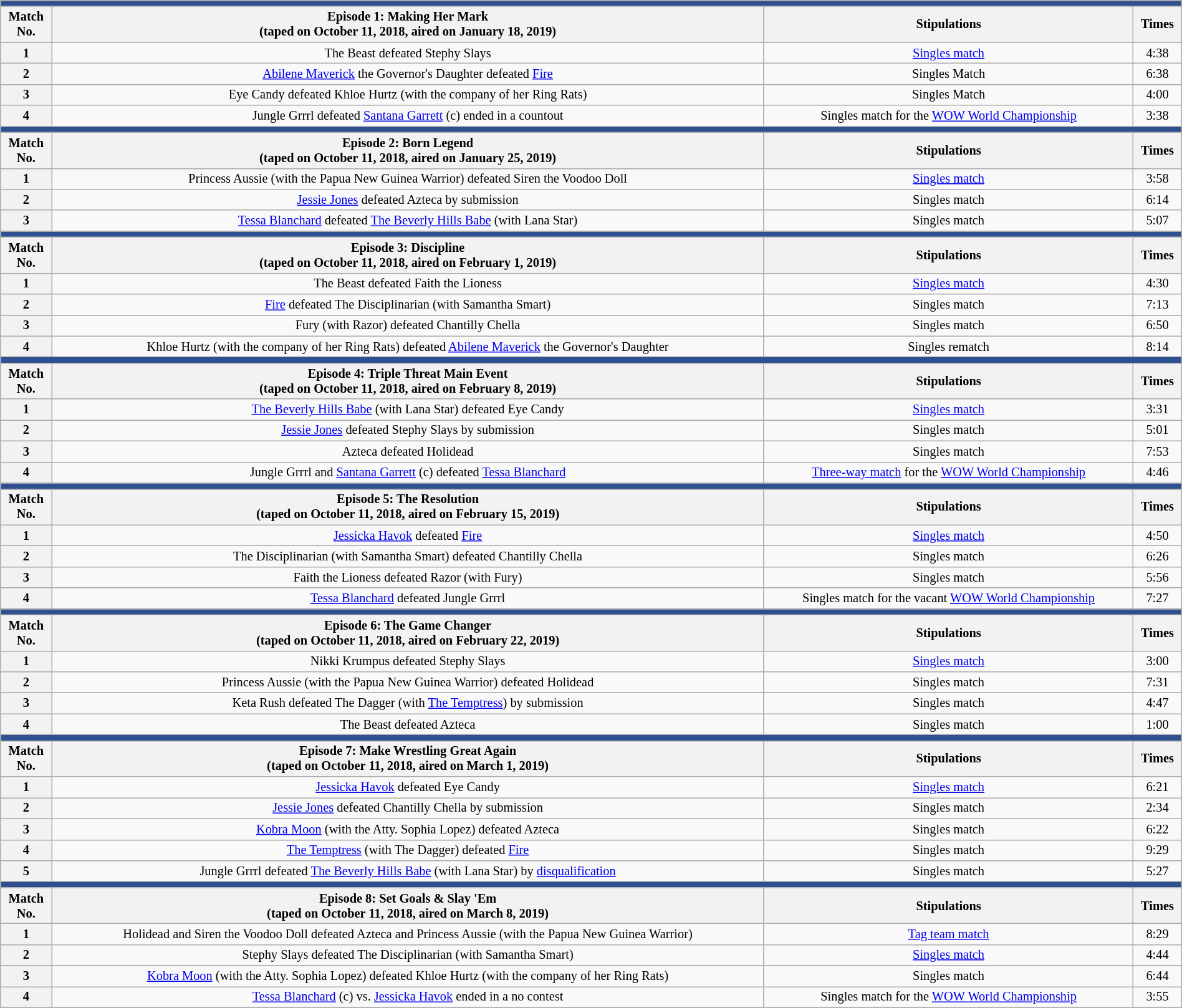<table class="wikitable" style="font-size:85%; text-align:center; width:100%;">
<tr>
<td colspan="4" style="background:#2e5090;"></td>
</tr>
<tr>
<th>Match <br>No.</th>
<th>Episode 1: Making Her Mark<br>(taped on October 11, 2018, aired on January 18, 2019)</th>
<th>Stipulations</th>
<th>Times</th>
</tr>
<tr>
<th>1</th>
<td>The Beast defeated Stephy Slays</td>
<td><a href='#'>Singles match</a></td>
<td>4:38</td>
</tr>
<tr>
<th>2</th>
<td><a href='#'>Abilene Maverick</a> the Governor's Daughter defeated <a href='#'>Fire</a></td>
<td>Singles Match</td>
<td>6:38</td>
</tr>
<tr>
<th>3</th>
<td>Eye Candy defeated Khloe Hurtz (with the company of her Ring Rats)</td>
<td>Singles Match</td>
<td>4:00</td>
</tr>
<tr>
<th>4</th>
<td>Jungle Grrrl defeated <a href='#'>Santana Garrett</a> (c) ended in a countout</td>
<td>Singles match for the <a href='#'>WOW World Championship</a></td>
<td>3:38</td>
</tr>
<tr>
<td colspan="4" style="background:#2e5090;"></td>
</tr>
<tr>
<th>Match <br>No.</th>
<th>Episode 2: Born Legend<br>(taped on October 11, 2018, aired on January 25, 2019)</th>
<th>Stipulations</th>
<th>Times</th>
</tr>
<tr>
<th>1</th>
<td>Princess Aussie (with the Papua New Guinea Warrior) defeated Siren the Voodoo Doll</td>
<td><a href='#'>Singles match</a></td>
<td>3:58</td>
</tr>
<tr>
<th>2</th>
<td><a href='#'>Jessie Jones</a> defeated Azteca by submission</td>
<td>Singles match</td>
<td>6:14</td>
</tr>
<tr>
<th>3</th>
<td><a href='#'>Tessa Blanchard</a> defeated <a href='#'>The Beverly Hills Babe</a> (with Lana Star)</td>
<td>Singles match</td>
<td>5:07</td>
</tr>
<tr>
<td colspan="4" style="background:#2e5090;"></td>
</tr>
<tr>
<th>Match <br>No.</th>
<th>Episode 3: Discipline<br>(taped on October 11, 2018, aired on February 1, 2019)</th>
<th>Stipulations</th>
<th>Times</th>
</tr>
<tr>
<th>1</th>
<td>The Beast defeated Faith the Lioness</td>
<td><a href='#'>Singles match</a></td>
<td>4:30</td>
</tr>
<tr>
<th>2</th>
<td><a href='#'>Fire</a> defeated The Disciplinarian (with Samantha Smart)</td>
<td>Singles match</td>
<td>7:13</td>
</tr>
<tr>
<th>3</th>
<td>Fury (with Razor) defeated Chantilly Chella</td>
<td>Singles match</td>
<td>6:50</td>
</tr>
<tr>
<th>4</th>
<td>Khloe Hurtz (with the company of her Ring Rats) defeated <a href='#'>Abilene Maverick</a> the Governor's Daughter</td>
<td>Singles rematch</td>
<td>8:14</td>
</tr>
<tr>
<td colspan="4" style="background:#2e5090;"></td>
</tr>
<tr>
<th>Match <br>No.</th>
<th>Episode 4: Triple Threat Main Event<br>(taped on October 11, 2018, aired on February 8, 2019)</th>
<th>Stipulations</th>
<th>Times</th>
</tr>
<tr>
<th>1</th>
<td><a href='#'>The Beverly Hills Babe</a> (with Lana Star) defeated Eye Candy</td>
<td><a href='#'>Singles match</a></td>
<td>3:31</td>
</tr>
<tr>
<th>2</th>
<td><a href='#'>Jessie Jones</a> defeated Stephy Slays by submission</td>
<td>Singles match</td>
<td>5:01</td>
</tr>
<tr>
<th>3</th>
<td>Azteca defeated Holidead</td>
<td>Singles match</td>
<td>7:53</td>
</tr>
<tr>
<th>4</th>
<td>Jungle Grrrl and <a href='#'>Santana Garrett</a> (c) defeated <a href='#'>Tessa Blanchard</a></td>
<td><a href='#'>Three-way match</a> for the <a href='#'>WOW World Championship</a></td>
<td>4:46</td>
</tr>
<tr>
<td colspan="4" style="background:#2e5090;"></td>
</tr>
<tr>
<th>Match <br>No.</th>
<th>Episode 5: The Resolution<br>(taped on October 11, 2018, aired on February 15, 2019)</th>
<th>Stipulations</th>
<th>Times</th>
</tr>
<tr>
<th>1</th>
<td><a href='#'>Jessicka Havok</a> defeated <a href='#'>Fire</a></td>
<td><a href='#'>Singles match</a></td>
<td>4:50</td>
</tr>
<tr>
<th>2</th>
<td>The Disciplinarian (with Samantha Smart) defeated Chantilly Chella</td>
<td>Singles match</td>
<td>6:26</td>
</tr>
<tr>
<th>3</th>
<td>Faith the Lioness defeated Razor (with Fury)</td>
<td>Singles match</td>
<td>5:56</td>
</tr>
<tr>
<th>4</th>
<td><a href='#'>Tessa Blanchard</a> defeated Jungle Grrrl</td>
<td>Singles match for the vacant <a href='#'>WOW World Championship</a></td>
<td>7:27</td>
</tr>
<tr>
<td colspan="4" style="background:#2e5090;"></td>
</tr>
<tr>
<th>Match <br>No.</th>
<th>Episode 6: The Game Changer<br>(taped on October 11, 2018, aired on February 22, 2019)</th>
<th>Stipulations</th>
<th>Times</th>
</tr>
<tr>
<th>1</th>
<td>Nikki Krumpus defeated Stephy Slays</td>
<td><a href='#'>Singles match</a></td>
<td>3:00</td>
</tr>
<tr>
<th>2</th>
<td>Princess Aussie (with the Papua New Guinea Warrior) defeated Holidead</td>
<td>Singles match</td>
<td>7:31</td>
</tr>
<tr>
<th>3</th>
<td>Keta Rush defeated The Dagger (with <a href='#'>The Temptress</a>) by submission</td>
<td>Singles match</td>
<td>4:47</td>
</tr>
<tr>
<th>4</th>
<td>The Beast defeated Azteca</td>
<td>Singles match</td>
<td>1:00</td>
</tr>
<tr>
<td colspan="4" style="background:#2e5090;"></td>
</tr>
<tr>
<th>Match <br>No.</th>
<th>Episode 7: Make Wrestling Great Again<br>(taped on October 11, 2018, aired on March 1, 2019)</th>
<th>Stipulations</th>
<th>Times</th>
</tr>
<tr>
<th>1</th>
<td><a href='#'>Jessicka Havok</a> defeated Eye Candy</td>
<td><a href='#'>Singles match</a></td>
<td>6:21</td>
</tr>
<tr>
<th>2</th>
<td><a href='#'>Jessie Jones</a> defeated Chantilly Chella by submission</td>
<td>Singles match</td>
<td>2:34</td>
</tr>
<tr>
<th>3</th>
<td><a href='#'>Kobra Moon</a> (with the Atty. Sophia Lopez) defeated Azteca</td>
<td>Singles match</td>
<td>6:22</td>
</tr>
<tr>
<th>4</th>
<td><a href='#'>The Temptress</a> (with The Dagger) defeated <a href='#'>Fire</a></td>
<td>Singles match</td>
<td>9:29</td>
</tr>
<tr>
<th>5</th>
<td>Jungle Grrrl defeated <a href='#'>The Beverly Hills Babe</a> (with Lana Star) by <a href='#'>disqualification</a></td>
<td>Singles match</td>
<td>5:27</td>
</tr>
<tr>
<td colspan="4" style="background:#2e5090;"></td>
</tr>
<tr>
<th>Match <br>No.</th>
<th>Episode 8: Set Goals & Slay 'Em<br>(taped on October 11, 2018, aired on March 8, 2019)</th>
<th>Stipulations</th>
<th>Times</th>
</tr>
<tr>
<th>1</th>
<td>Holidead and Siren the Voodoo Doll defeated Azteca and Princess Aussie (with the Papua New Guinea Warrior)</td>
<td><a href='#'>Tag team match</a></td>
<td>8:29</td>
</tr>
<tr>
<th>2</th>
<td>Stephy Slays defeated The Disciplinarian (with Samantha Smart)</td>
<td><a href='#'>Singles match</a></td>
<td>4:44</td>
</tr>
<tr>
<th>3</th>
<td><a href='#'>Kobra Moon</a> (with the Atty. Sophia Lopez) defeated Khloe Hurtz (with the company of her Ring Rats)</td>
<td>Singles match</td>
<td>6:44</td>
</tr>
<tr>
<th>4</th>
<td><a href='#'>Tessa Blanchard</a> (c) vs. <a href='#'>Jessicka Havok</a> ended in a no contest</td>
<td>Singles match for the <a href='#'>WOW World Championship</a></td>
<td>3:55</td>
</tr>
</table>
